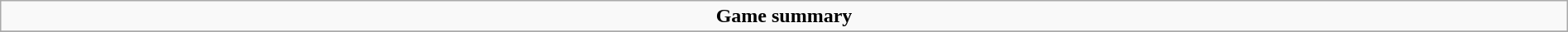<table role="presentation" class="wikitable mw-collapsible autocollapse" width=100%>
<tr>
<td align=center><strong>Game summary</strong></td>
</tr>
<tr>
</tr>
</table>
